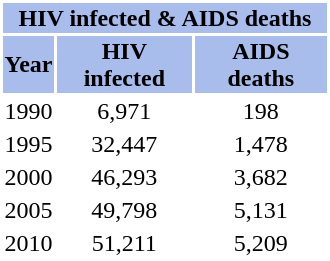<table class="toccolours" style="clear:right; float:right; background:#fff; margin:0 0 0.5em 1em; width:220px">
<tr>
<th style="background:#a8bdec; text-align:center;" colspan="3">HIV infected & AIDS deaths</th>
</tr>
<tr style="text-align:center;">
<td style="background:#A8BDEC"><strong>Year</strong></td>
<td style="text-align:center;background:#A8BDEC"><strong>HIV infected</strong></td>
<td style="text-align:center;background:#A8BDEC"><strong>AIDS deaths</strong></td>
</tr>
<tr>
<td>1990</td>
<td style="text-align:center;">6,971</td>
<td style="text-align:center;">198</td>
</tr>
<tr>
<td>1995</td>
<td style="text-align:center;">32,447</td>
<td style="text-align:center;">1,478</td>
</tr>
<tr>
<td>2000</td>
<td style="text-align:center;">46,293</td>
<td style="text-align:center;">3,682</td>
</tr>
<tr>
<td>2005</td>
<td style="text-align:center;">49,798</td>
<td style="text-align:center;">5,131</td>
</tr>
<tr>
<td>2010</td>
<td style="text-align:center;">51,211</td>
<td style="text-align:center;">5,209</td>
</tr>
</table>
